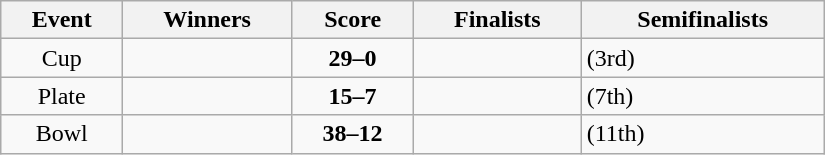<table class="wikitable" width=550 style="text-align: center">
<tr>
<th>Event</th>
<th>Winners</th>
<th>Score</th>
<th>Finalists</th>
<th>Semifinalists</th>
</tr>
<tr>
<td>Cup</td>
<td align=left><strong></strong></td>
<td><strong>29–0</strong></td>
<td align=left></td>
<td align=left> (3rd)<br></td>
</tr>
<tr>
<td>Plate</td>
<td align=left><strong></strong></td>
<td><strong>15–7</strong></td>
<td align=left></td>
<td align=left> (7th)<br></td>
</tr>
<tr>
<td>Bowl</td>
<td align=left><strong></strong></td>
<td><strong>38–12</strong></td>
<td align=left></td>
<td align=left> (11th)<br></td>
</tr>
</table>
